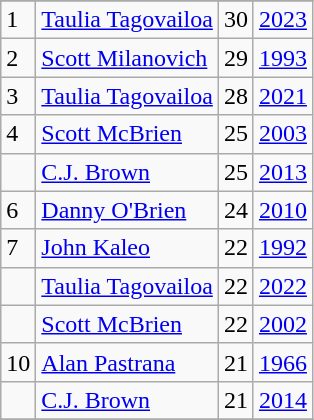<table class="wikitable">
<tr>
</tr>
<tr>
<td>1</td>
<td><a href='#'>Taulia Tagovailoa</a></td>
<td><abbr>30</abbr></td>
<td><a href='#'>2023</a></td>
</tr>
<tr>
<td>2</td>
<td><a href='#'>Scott Milanovich</a></td>
<td><abbr>29</abbr></td>
<td><a href='#'>1993</a></td>
</tr>
<tr>
<td>3</td>
<td><a href='#'>Taulia Tagovailoa</a></td>
<td><abbr>28</abbr></td>
<td><a href='#'>2021</a></td>
</tr>
<tr>
<td>4</td>
<td><a href='#'>Scott McBrien</a></td>
<td><abbr>25</abbr></td>
<td><a href='#'>2003</a></td>
</tr>
<tr>
<td></td>
<td><a href='#'>C.J. Brown</a></td>
<td><abbr>25</abbr></td>
<td><a href='#'>2013</a></td>
</tr>
<tr>
<td>6</td>
<td><a href='#'>Danny O'Brien</a></td>
<td><abbr>24</abbr></td>
<td><a href='#'>2010</a></td>
</tr>
<tr>
<td>7</td>
<td><a href='#'>John Kaleo</a></td>
<td><abbr>22</abbr></td>
<td><a href='#'>1992</a></td>
</tr>
<tr>
<td></td>
<td><a href='#'>Taulia Tagovailoa</a></td>
<td><abbr>22</abbr></td>
<td><a href='#'>2022</a></td>
</tr>
<tr>
<td></td>
<td><a href='#'>Scott McBrien</a></td>
<td><abbr>22</abbr></td>
<td><a href='#'>2002</a></td>
</tr>
<tr>
<td>10</td>
<td><a href='#'>Alan Pastrana</a></td>
<td><abbr>21</abbr></td>
<td><a href='#'>1966</a></td>
</tr>
<tr>
<td></td>
<td><a href='#'>C.J. Brown</a></td>
<td><abbr>21</abbr></td>
<td><a href='#'>2014</a></td>
</tr>
<tr>
</tr>
</table>
